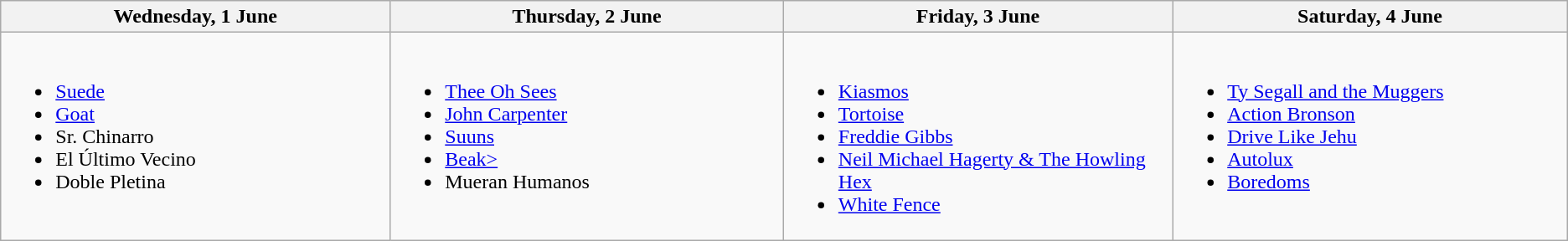<table class="wikitable">
<tr>
<th width="500">Wednesday, 1 June</th>
<th width="500">Thursday, 2 June</th>
<th width="500">Friday, 3 June</th>
<th width="500">Saturday, 4 June</th>
</tr>
<tr valign="top">
<td><br><ul><li><a href='#'>Suede</a></li><li><a href='#'>Goat</a></li><li>Sr. Chinarro</li><li>El Último Vecino</li><li>Doble Pletina</li></ul></td>
<td><br><ul><li><a href='#'>Thee Oh Sees</a></li><li><a href='#'>John Carpenter</a></li><li><a href='#'>Suuns</a></li><li><a href='#'>Beak></a></li><li>Mueran Humanos</li></ul></td>
<td><br><ul><li><a href='#'>Kiasmos</a></li><li><a href='#'>Tortoise</a></li><li><a href='#'>Freddie Gibbs</a></li><li><a href='#'>Neil Michael Hagerty & The Howling Hex</a></li><li><a href='#'>White Fence</a></li></ul></td>
<td><br><ul><li><a href='#'>Ty Segall and the Muggers</a></li><li><a href='#'>Action Bronson</a></li><li><a href='#'>Drive Like Jehu</a></li><li><a href='#'>Autolux</a></li><li><a href='#'>Boredoms</a></li></ul></td>
</tr>
</table>
